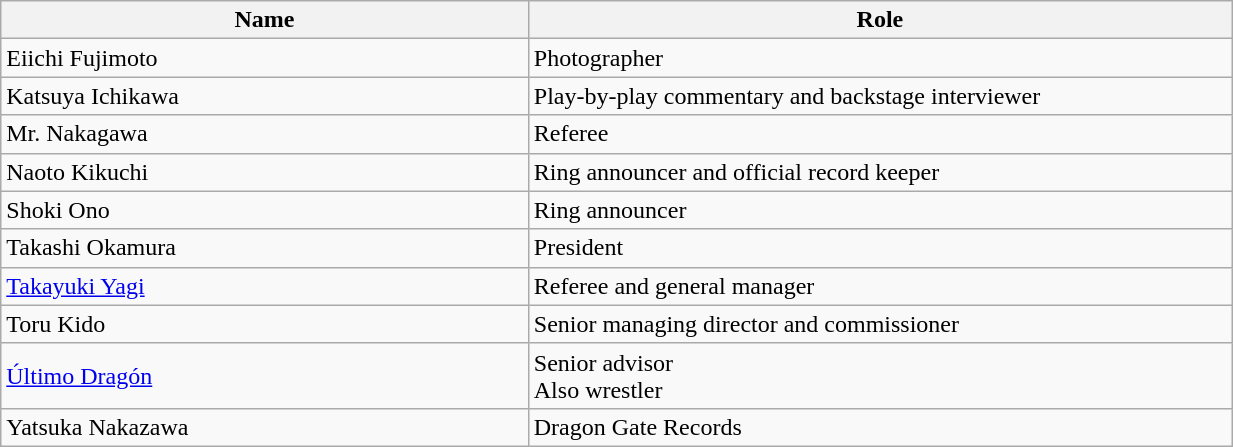<table class="wikitable sortable" style="width:65%;">
<tr>
<th width="15%">Name</th>
<th width="20%">Role</th>
</tr>
<tr>
<td>Eiichi Fujimoto</td>
<td>Photographer</td>
</tr>
<tr>
<td>Katsuya Ichikawa</td>
<td>Play-by-play commentary and backstage interviewer</td>
</tr>
<tr>
<td>Mr. Nakagawa</td>
<td>Referee</td>
</tr>
<tr>
<td>Naoto Kikuchi</td>
<td>Ring announcer and official record keeper</td>
</tr>
<tr>
<td>Shoki Ono</td>
<td>Ring announcer</td>
</tr>
<tr>
<td>Takashi Okamura</td>
<td>President</td>
</tr>
<tr>
<td><a href='#'>Takayuki Yagi</a></td>
<td>Referee and general manager</td>
</tr>
<tr>
<td>Toru Kido</td>
<td>Senior managing director and commissioner</td>
</tr>
<tr>
<td><a href='#'>Último Dragón</a></td>
<td>Senior advisor<br>Also wrestler</td>
</tr>
<tr>
<td>Yatsuka Nakazawa</td>
<td>Dragon Gate Records</td>
</tr>
</table>
